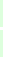<table style="font-size: 85%">
<tr>
<td style="background:#dfd;"><br></td>
</tr>
<tr>
<td style="background:#dfd;"><br></td>
</tr>
</table>
